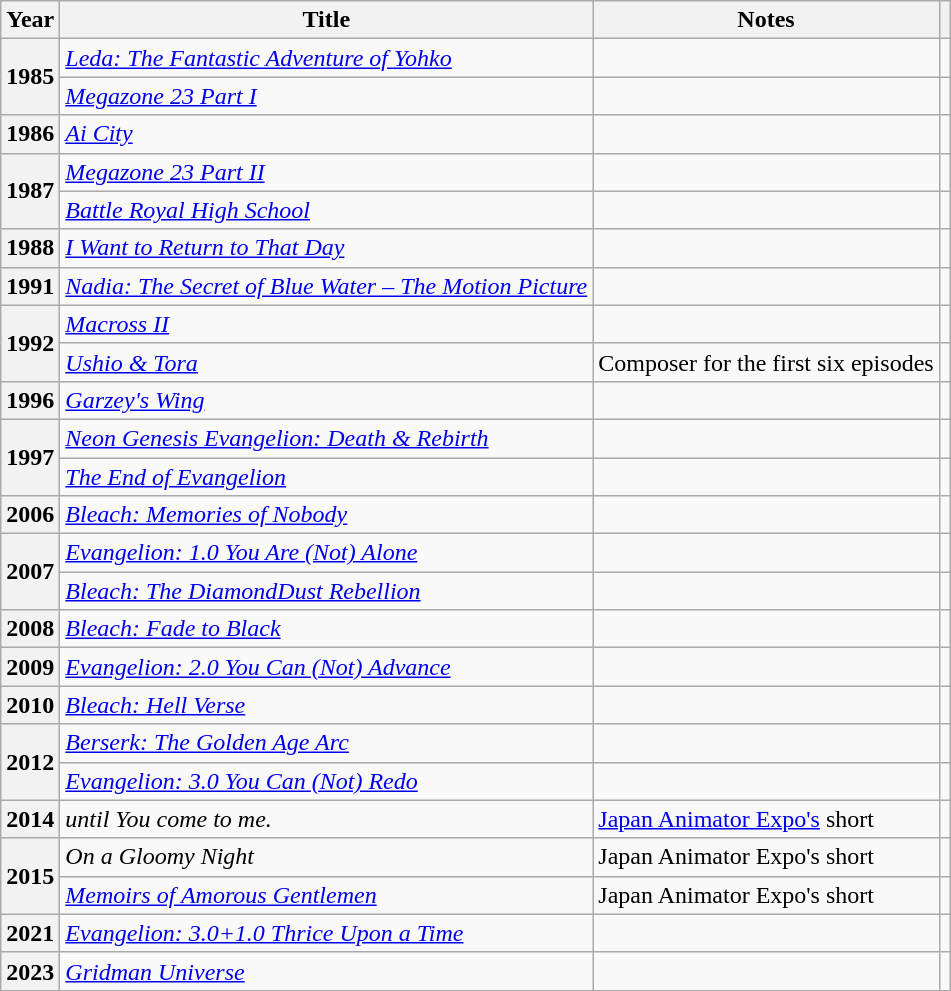<table class="wikitable">
<tr>
<th>Year</th>
<th>Title</th>
<th>Notes</th>
<th></th>
</tr>
<tr>
<th rowspan="2">1985</th>
<td><em><a href='#'>Leda: The Fantastic Adventure of Yohko</a></em></td>
<td></td>
<td></td>
</tr>
<tr>
<td><em><a href='#'>Megazone 23 Part I</a></em></td>
<td></td>
<td></td>
</tr>
<tr>
<th>1986</th>
<td><em><a href='#'>Ai City</a></em></td>
<td></td>
<td></td>
</tr>
<tr>
<th rowspan="2">1987</th>
<td><em><a href='#'>Megazone 23 Part II</a></em></td>
<td></td>
<td></td>
</tr>
<tr>
<td><em><a href='#'>Battle Royal High School</a></em></td>
<td></td>
<td></td>
</tr>
<tr>
<th>1988</th>
<td><em><a href='#'>I Want to Return to That Day</a></em></td>
<td></td>
<td></td>
</tr>
<tr>
<th>1991</th>
<td><em><a href='#'>Nadia: The Secret of Blue Water – The Motion Picture</a></em></td>
<td></td>
<td></td>
</tr>
<tr>
<th rowspan="2">1992</th>
<td><em><a href='#'>Macross II</a></em></td>
<td></td>
<td></td>
</tr>
<tr>
<td><em><a href='#'>Ushio & Tora</a></em></td>
<td>Composer for the first six episodes</td>
<td></td>
</tr>
<tr>
<th>1996</th>
<td><em><a href='#'>Garzey's Wing</a></em></td>
<td></td>
<td></td>
</tr>
<tr>
<th rowspan="2">1997</th>
<td><em><a href='#'>Neon Genesis Evangelion: Death & Rebirth</a></em></td>
<td></td>
<td></td>
</tr>
<tr>
<td><em><a href='#'>The End of Evangelion</a></em></td>
<td></td>
<td></td>
</tr>
<tr>
<th>2006</th>
<td><em><a href='#'>Bleach: Memories of Nobody</a></em></td>
<td></td>
<td></td>
</tr>
<tr>
<th rowspan="2">2007</th>
<td><em><a href='#'>Evangelion: 1.0 You Are (Not) Alone</a></em></td>
<td></td>
<td></td>
</tr>
<tr>
<td><em><a href='#'>Bleach: The DiamondDust Rebellion</a></em></td>
<td></td>
<td></td>
</tr>
<tr>
<th>2008</th>
<td><em><a href='#'>Bleach: Fade to Black</a></em></td>
<td></td>
<td></td>
</tr>
<tr>
<th>2009</th>
<td><em><a href='#'>Evangelion: 2.0 You Can (Not) Advance</a></em></td>
<td></td>
<td></td>
</tr>
<tr>
<th>2010</th>
<td><em><a href='#'>Bleach: Hell Verse</a></em></td>
<td></td>
<td></td>
</tr>
<tr>
<th rowspan="2">2012</th>
<td><em><a href='#'>Berserk: The Golden Age Arc</a></em></td>
<td></td>
<td></td>
</tr>
<tr>
<td><em><a href='#'>Evangelion: 3.0 You Can (Not) Redo</a></em></td>
<td></td>
<td></td>
</tr>
<tr>
<th>2014</th>
<td><em>until You come to me.</em></td>
<td><a href='#'>Japan Animator Expo's</a> short</td>
<td></td>
</tr>
<tr>
<th rowspan="2">2015</th>
<td><em>On a Gloomy Night</em></td>
<td>Japan Animator Expo's short</td>
<td></td>
</tr>
<tr>
<td><em><a href='#'>Memoirs of Amorous Gentlemen</a></em></td>
<td>Japan Animator Expo's short</td>
<td></td>
</tr>
<tr>
<th>2021</th>
<td><em><a href='#'>Evangelion: 3.0+1.0 Thrice Upon a Time</a></em></td>
<td></td>
<td></td>
</tr>
<tr>
<th>2023</th>
<td><em><a href='#'>Gridman Universe</a></em></td>
<td></td>
<td></td>
</tr>
</table>
